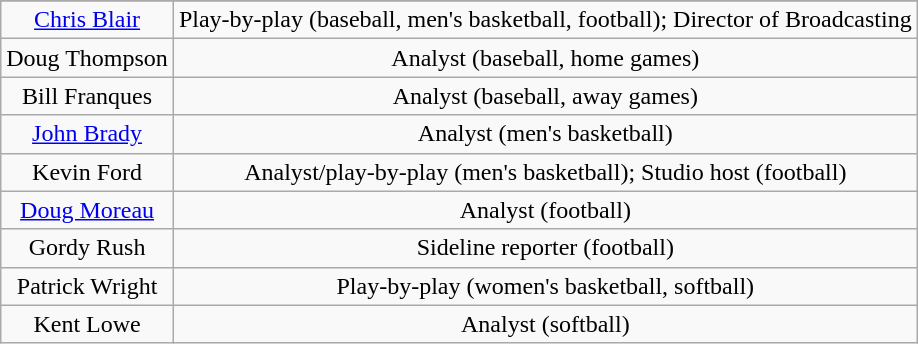<table style="margin: 1em auto 1em auto" class="wikitable sortable">
<tr>
</tr>
<tr style="text-align:center;">
<td><a href='#'>Chris Blair</a></td>
<td>Play-by-play (baseball, men's basketball, football); Director of Broadcasting</td>
</tr>
<tr style="text-align:center;">
<td>Doug Thompson</td>
<td>Analyst (baseball, home games)</td>
</tr>
<tr style="text-align:center;">
<td>Bill Franques</td>
<td>Analyst (baseball, away games)</td>
</tr>
<tr style="text-align:center;">
<td><a href='#'>John Brady</a></td>
<td>Analyst (men's basketball)</td>
</tr>
<tr style="text-align:center;">
<td>Kevin Ford</td>
<td>Analyst/play-by-play (men's basketball); Studio host (football)</td>
</tr>
<tr style="text-align:center;">
<td><a href='#'>Doug Moreau</a></td>
<td>Analyst (football)</td>
</tr>
<tr style="text-align:center;">
<td>Gordy Rush</td>
<td>Sideline reporter (football)</td>
</tr>
<tr style="text-align:center;">
<td>Patrick Wright</td>
<td>Play-by-play (women's basketball, softball)</td>
</tr>
<tr style="text-align:center;">
<td>Kent Lowe</td>
<td>Analyst (softball)</td>
</tr>
</table>
